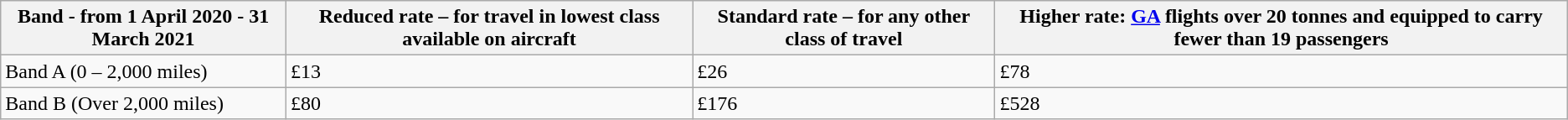<table class="wikitable" style="text-align:left">
<tr>
<th><strong> Band - from 1 April 2020 - 31 March 2021</strong></th>
<th><strong> Reduced rate – for travel in lowest class available on aircraft</strong></th>
<th><strong> Standard rate – for any other class of travel </strong></th>
<th><strong> Higher rate: <a href='#'>GA</a> flights over 20 tonnes and equipped to carry fewer than 19 passengers </strong></th>
</tr>
<tr>
<td>Band A (0 – 2,000 miles)</td>
<td>£13</td>
<td>£26</td>
<td>£78</td>
</tr>
<tr>
<td>Band B (Over 2,000 miles)</td>
<td>£80</td>
<td>£176</td>
<td>£528</td>
</tr>
</table>
